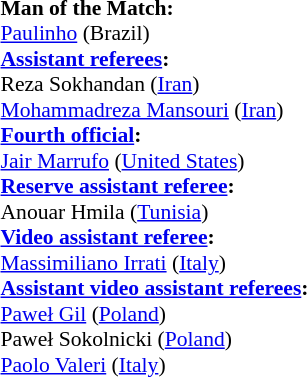<table style="width:100%; font-size:90%;">
<tr>
<td><br><strong>Man of the Match:</strong>
<br><a href='#'>Paulinho</a> (Brazil)<br><strong><a href='#'>Assistant referees</a>:</strong>
<br>Reza Sokhandan (<a href='#'>Iran</a>)
<br><a href='#'>Mohammadreza Mansouri</a> (<a href='#'>Iran</a>)
<br><strong><a href='#'>Fourth official</a>:</strong>
<br><a href='#'>Jair Marrufo</a> (<a href='#'>United States</a>)
<br><strong><a href='#'>Reserve assistant referee</a>:</strong>
<br>Anouar Hmila (<a href='#'>Tunisia</a>)
<br><strong><a href='#'>Video assistant referee</a>:</strong>
<br><a href='#'>Massimiliano Irrati</a> (<a href='#'>Italy</a>)
<br><strong><a href='#'>Assistant video assistant referees</a>:</strong>
<br><a href='#'>Paweł Gil</a> (<a href='#'>Poland</a>)
<br>Paweł Sokolnicki (<a href='#'>Poland</a>)
<br><a href='#'>Paolo Valeri</a> (<a href='#'>Italy</a>)</td>
</tr>
</table>
